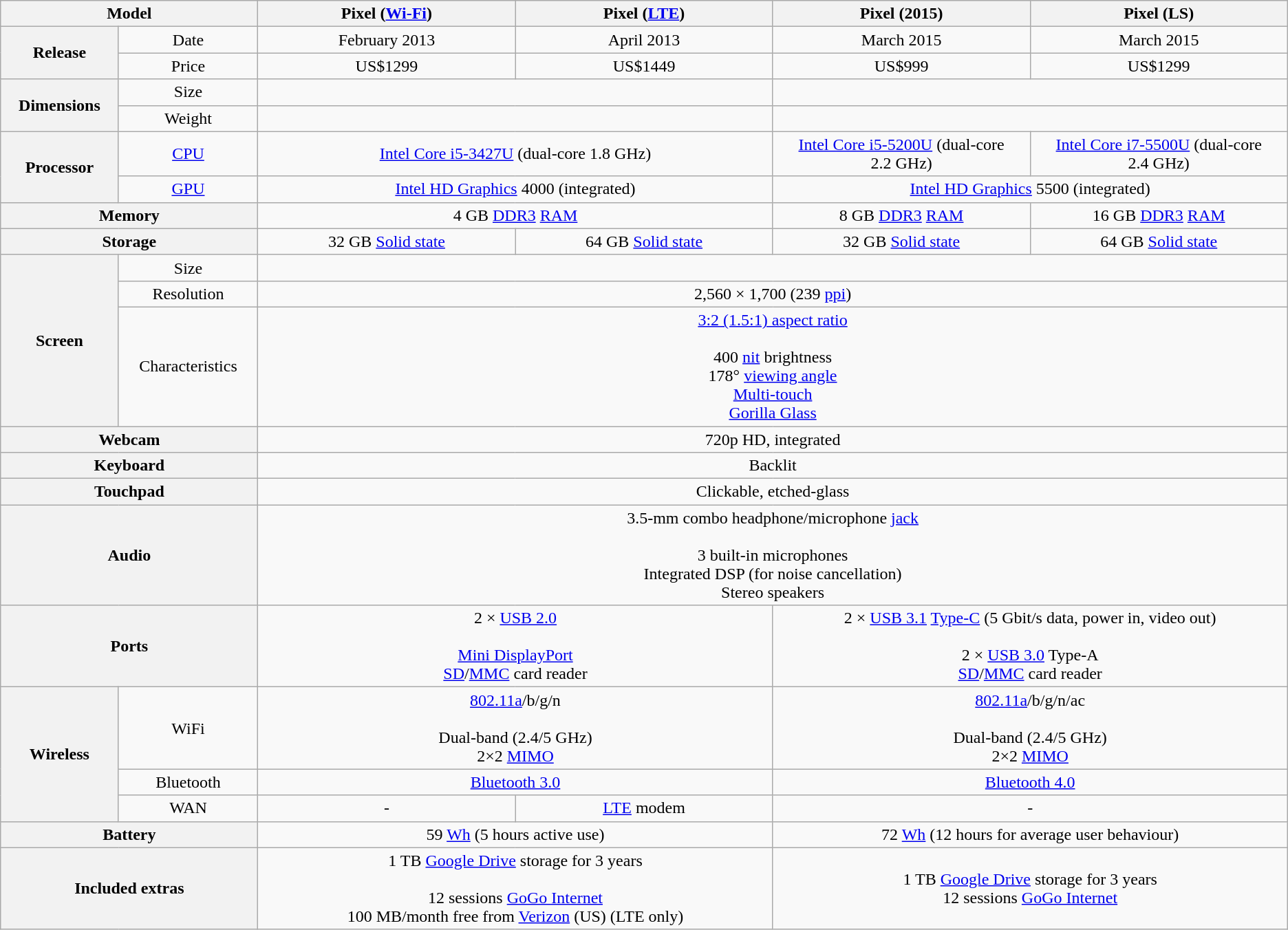<table class="wikitable" style="text-align: center" border="1">
<tr>
<th colspan=2>Model</th>
<th style="width:20%;">Pixel (<a href='#'>Wi-Fi</a>) </th>
<th style="width:20%;">Pixel (<a href='#'>LTE</a>) </th>
<th style="width:20%;">Pixel (2015) </th>
<th style="width:20%;">Pixel (LS) </th>
</tr>
<tr>
<th rowspan=2>Release</th>
<td>Date</td>
<td>February 2013</td>
<td>April 2013</td>
<td>March 2015</td>
<td>March 2015</td>
</tr>
<tr>
<td>Price</td>
<td>US$1299</td>
<td>US$1449</td>
<td>US$999</td>
<td>US$1299</td>
</tr>
<tr>
<th rowspan=2>Dimensions</th>
<td>Size</td>
<td colspan="2"></td>
<td colspan="2"></td>
</tr>
<tr>
<td>Weight</td>
<td colspan="2"></td>
<td colspan="2"></td>
</tr>
<tr>
<th rowspan=2>Processor</th>
<td><a href='#'>CPU</a></td>
<td colspan="2"><a href='#'>Intel Core i5-3427U</a> (dual-core 1.8 GHz)</td>
<td><a href='#'>Intel Core i5-5200U</a> (dual-core 2.2 GHz)</td>
<td><a href='#'>Intel Core i7-5500U</a> (dual-core 2.4 GHz)</td>
</tr>
<tr>
<td><a href='#'>GPU</a></td>
<td colspan="2"><a href='#'>Intel HD Graphics</a> 4000 (integrated)</td>
<td colspan=2><a href='#'>Intel HD Graphics</a> 5500 (integrated)</td>
</tr>
<tr>
<th colspan=2>Memory</th>
<td colspan="2">4 GB <a href='#'>DDR3</a> <a href='#'>RAM</a></td>
<td>8 GB <a href='#'>DDR3</a> <a href='#'>RAM</a></td>
<td>16 GB <a href='#'>DDR3</a> <a href='#'>RAM</a></td>
</tr>
<tr>
<th colspan=2>Storage</th>
<td>32 GB <a href='#'>Solid state</a></td>
<td>64 GB <a href='#'>Solid state</a></td>
<td>32 GB <a href='#'>Solid state</a></td>
<td>64 GB <a href='#'>Solid state</a></td>
</tr>
<tr>
<th rowspan=3>Screen</th>
<td>Size</td>
<td colspan=4><br></td>
</tr>
<tr>
<td>Resolution</td>
<td colspan=4>2,560 × 1,700 (239 <a href='#'>ppi</a>)<br></td>
</tr>
<tr>
<td>Characteristics</td>
<td colspan=4><a href='#'>3:2 (1.5:1) aspect ratio</a><br><br>400 <a href='#'>nit</a> brightness<br>
178° <a href='#'>viewing angle</a><br>
<a href='#'>Multi-touch</a><br>
<a href='#'>Gorilla Glass</a></td>
</tr>
<tr>
<th colspan=2>Webcam</th>
<td colspan="4">720p HD, integrated</td>
</tr>
<tr>
<th colspan=2>Keyboard</th>
<td colspan="4">Backlit</td>
</tr>
<tr>
<th colspan=2>Touchpad</th>
<td colspan="4">Clickable, etched-glass</td>
</tr>
<tr>
<th colspan=2>Audio</th>
<td colspan="4">3.5-mm combo headphone/microphone <a href='#'>jack</a><br><br>3 built-in microphones<br>
Integrated DSP (for noise cancellation)<br>
Stereo speakers</td>
</tr>
<tr>
<th colspan=2>Ports</th>
<td colspan="2">2 × <a href='#'>USB 2.0</a><br><br><a href='#'>Mini DisplayPort</a><br>
<a href='#'>SD</a>/<a href='#'>MMC</a> card reader</td>
<td colspan="2">2 × <a href='#'>USB 3.1</a> <a href='#'>Type-C</a> (5 Gbit/s data, power in, video out)<br><br>2 × <a href='#'>USB 3.0</a> Type-A<br>
<a href='#'>SD</a>/<a href='#'>MMC</a> card reader</td>
</tr>
<tr>
<th rowspan=3>Wireless</th>
<td>WiFi</td>
<td colspan="2"><a href='#'>802.11a</a>/b/g/n<br><br>Dual-band (2.4/5 GHz)<br>
2×2 <a href='#'>MIMO</a></td>
<td colspan="2"><a href='#'>802.11a</a>/b/g/n/ac<br><br>Dual-band (2.4/5 GHz)<br>
2×2 <a href='#'>MIMO</a></td>
</tr>
<tr>
<td>Bluetooth</td>
<td colspan="2"><a href='#'>Bluetooth 3.0</a></td>
<td colspan="2"><a href='#'>Bluetooth 4.0</a></td>
</tr>
<tr>
<td>WAN</td>
<td>-</td>
<td><a href='#'>LTE</a> modem</td>
<td colspan="2">-</td>
</tr>
<tr>
<th colspan=2>Battery</th>
<td colspan="2">59 <a href='#'>Wh</a> (5 hours active use)</td>
<td colspan="2">72 <a href='#'>Wh</a> (12 hours for average user behaviour)</td>
</tr>
<tr>
<th colspan=2>Included extras</th>
<td colspan="2">1 TB <a href='#'>Google Drive</a> storage for 3 years<br><br>12 sessions <a href='#'>GoGo Internet</a><br>
100 MB/month free from <a href='#'>Verizon</a> (US) (LTE only)</td>
<td colspan="2">1 TB <a href='#'>Google Drive</a> storage for 3 years<br>12 sessions <a href='#'>GoGo Internet</a><br></td>
</tr>
</table>
